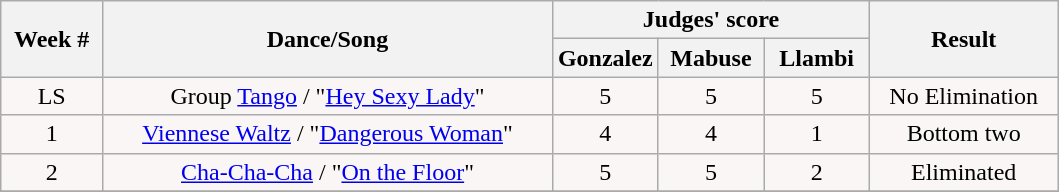<table class="wikitable collapsible collapsed">
<tr style="text-align:Center;">
<th rowspan=2><strong>Week #</strong></th>
<th rowspan=2><strong>Dance/Song</strong></th>
<th colspan=3><strong>Judges' score</strong></th>
<th rowspan=2><strong>Result</strong></th>
</tr>
<tr style="text-align: center;">
<th style="width:10%; ">Gonzalez</th>
<th style="width:10%; ">Mabuse</th>
<th style="width:10%; ">Llambi</th>
</tr>
<tr>
<td style="text-align: center; background:#faf6f6;">LS</td>
<td style="text-align: center; background:#faf6f6;">Group <a href='#'>Tango</a> / "<a href='#'>Hey Sexy Lady</a>"</td>
<td style="text-align: center; background:#faf6f6;">5</td>
<td style="text-align: center; background:#faf6f6;">5</td>
<td style="text-align: center; background:#faf6f6;">5</td>
<td style="text-align: center; background:#faf6f6;">No Elimination</td>
</tr>
<tr style="text-align: center; background:#faf6f6;">
<td>1</td>
<td><a href='#'>Viennese Waltz</a> / "<a href='#'>Dangerous Woman</a>"</td>
<td>4</td>
<td>4</td>
<td>1</td>
<td>Bottom two</td>
</tr>
<tr style="text-align:center; text-align:center; background:#faf6f6; background:#faf6f6;">
<td>2</td>
<td><a href='#'>Cha-Cha-Cha</a> / "<a href='#'>On the Floor</a>"</td>
<td>5</td>
<td>5</td>
<td>2</td>
<td>Eliminated</td>
</tr>
<tr style="text-align:center; text-align:center; background:#faf6f6; background:#faf6f6;">
</tr>
</table>
